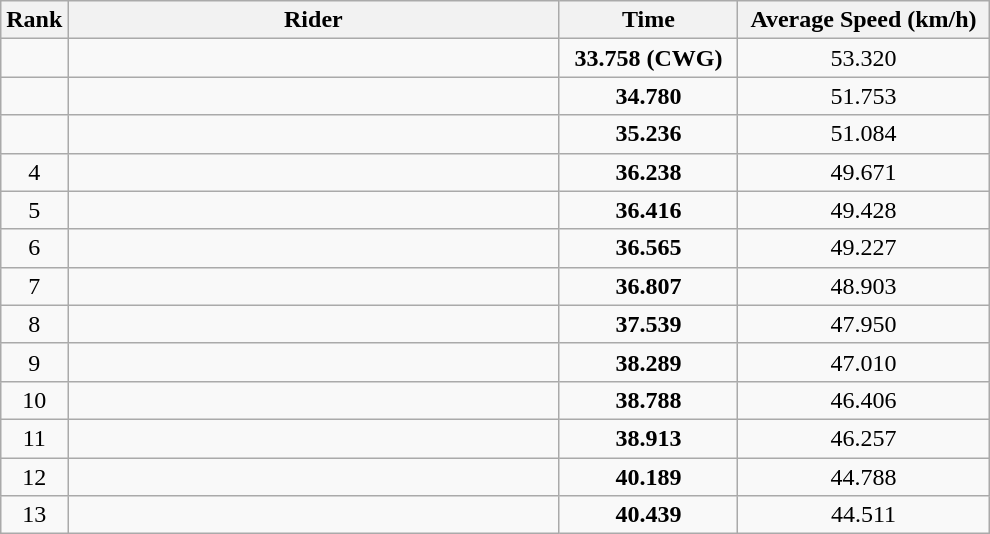<table class="wikitable" style="text-align:center;">
<tr>
<th>Rank</th>
<th style="width:20em;">Rider</th>
<th style="width:7em;">Time</th>
<th style="width:10em;">Average Speed (km/h)</th>
</tr>
<tr>
<td></td>
<td align=left></td>
<td><strong>33.758 (CWG)</strong></td>
<td>53.320</td>
</tr>
<tr>
<td></td>
<td align=left></td>
<td><strong>34.780</strong></td>
<td>51.753</td>
</tr>
<tr>
<td></td>
<td align=left></td>
<td><strong>35.236</strong></td>
<td>51.084</td>
</tr>
<tr>
<td>4</td>
<td align=left></td>
<td><strong>36.238</strong></td>
<td>49.671</td>
</tr>
<tr>
<td>5</td>
<td align=left></td>
<td><strong>36.416</strong></td>
<td>49.428</td>
</tr>
<tr>
<td>6</td>
<td align=left></td>
<td><strong>36.565</strong></td>
<td>49.227</td>
</tr>
<tr>
<td>7</td>
<td align=left></td>
<td><strong>36.807</strong></td>
<td>48.903</td>
</tr>
<tr>
<td>8</td>
<td align=left></td>
<td><strong>37.539</strong></td>
<td>47.950</td>
</tr>
<tr>
<td>9</td>
<td align=left></td>
<td><strong>38.289</strong></td>
<td>47.010</td>
</tr>
<tr>
<td>10</td>
<td align=left></td>
<td><strong>38.788</strong></td>
<td>46.406</td>
</tr>
<tr>
<td>11</td>
<td align=left></td>
<td><strong>38.913</strong></td>
<td>46.257</td>
</tr>
<tr>
<td>12</td>
<td align=left></td>
<td><strong>40.189</strong></td>
<td>44.788</td>
</tr>
<tr>
<td>13</td>
<td align=left></td>
<td><strong>40.439</strong></td>
<td>44.511</td>
</tr>
</table>
